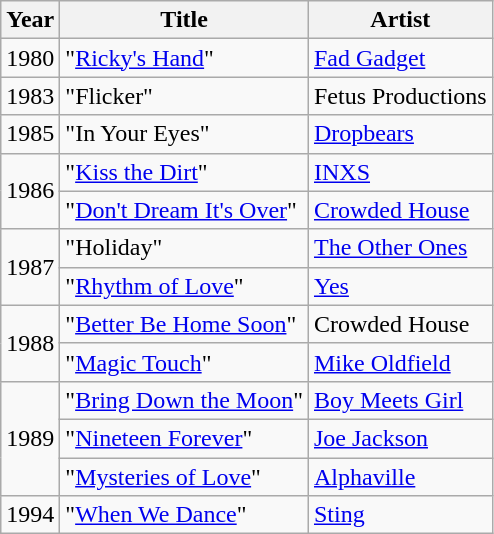<table class="wikitable">
<tr>
<th>Year</th>
<th>Title</th>
<th>Artist</th>
</tr>
<tr>
<td>1980</td>
<td>"<a href='#'>Ricky's Hand</a>"</td>
<td><a href='#'>Fad Gadget</a></td>
</tr>
<tr>
<td>1983</td>
<td>"Flicker"</td>
<td>Fetus Productions</td>
</tr>
<tr>
<td>1985</td>
<td>"In Your Eyes"</td>
<td><a href='#'>Dropbears</a></td>
</tr>
<tr>
<td rowspan=2>1986</td>
<td>"<a href='#'>Kiss the Dirt</a>"</td>
<td><a href='#'>INXS</a></td>
</tr>
<tr>
<td>"<a href='#'>Don't Dream It's Over</a>"</td>
<td><a href='#'>Crowded House</a></td>
</tr>
<tr>
<td rowspan=2>1987</td>
<td>"Holiday"</td>
<td><a href='#'>The Other Ones</a></td>
</tr>
<tr>
<td>"<a href='#'>Rhythm of Love</a>"</td>
<td><a href='#'>Yes</a></td>
</tr>
<tr>
<td rowspan=2>1988</td>
<td>"<a href='#'>Better Be Home Soon</a>"</td>
<td>Crowded House</td>
</tr>
<tr>
<td>"<a href='#'>Magic Touch</a>"</td>
<td><a href='#'>Mike Oldfield</a></td>
</tr>
<tr>
<td rowspan=3>1989</td>
<td>"<a href='#'>Bring Down the Moon</a>"</td>
<td><a href='#'>Boy Meets Girl</a></td>
</tr>
<tr>
<td>"<a href='#'>Nineteen Forever</a>"</td>
<td><a href='#'>Joe Jackson</a></td>
</tr>
<tr>
<td>"<a href='#'>Mysteries of Love</a>"</td>
<td><a href='#'>Alphaville</a></td>
</tr>
<tr>
<td>1994</td>
<td>"<a href='#'>When We Dance</a>"</td>
<td><a href='#'>Sting</a></td>
</tr>
</table>
